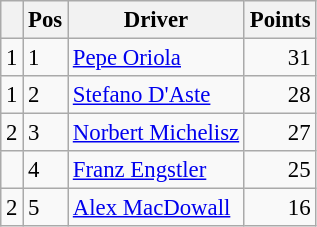<table class="wikitable" style="font-size: 95%;">
<tr>
<th></th>
<th>Pos</th>
<th>Driver</th>
<th>Points</th>
</tr>
<tr>
<td align="left"> 1</td>
<td>1</td>
<td> <a href='#'>Pepe Oriola</a></td>
<td align="right">31</td>
</tr>
<tr>
<td align="left"> 1</td>
<td>2</td>
<td> <a href='#'>Stefano D'Aste</a></td>
<td align="right">28</td>
</tr>
<tr>
<td align="left"> 2</td>
<td>3</td>
<td> <a href='#'>Norbert Michelisz</a></td>
<td align="right">27</td>
</tr>
<tr>
<td align="left"></td>
<td>4</td>
<td> <a href='#'>Franz Engstler</a></td>
<td align="right">25</td>
</tr>
<tr>
<td align="left"> 2</td>
<td>5</td>
<td> <a href='#'>Alex MacDowall</a></td>
<td align="right">16</td>
</tr>
</table>
